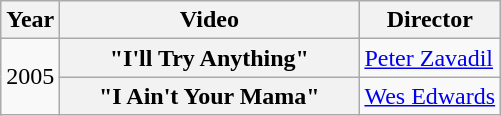<table class="wikitable plainrowheaders">
<tr>
<th>Year</th>
<th style="width:12em;">Video</th>
<th>Director</th>
</tr>
<tr>
<td rowspan="2">2005</td>
<th scope="row">"I'll Try Anything"</th>
<td><a href='#'>Peter Zavadil</a></td>
</tr>
<tr>
<th scope="row">"I Ain't Your Mama"</th>
<td><a href='#'>Wes Edwards</a></td>
</tr>
</table>
